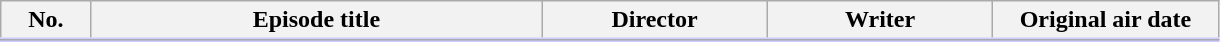<table class="wikitable">
<tr style="border-bottom: 3px solid #CCF">
<th style="width:6%;">No.</th>
<th style="width:30%;">Episode title</th>
<th style="width:15%;">Director</th>
<th style="width:15%;">Writer</th>
<th style="width:15%;">Original air date</th>
</tr>
<tr>
</tr>
</table>
